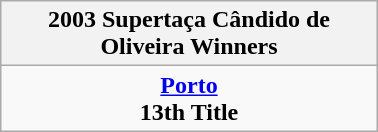<table class="wikitable" style="text-align: center; margin: 0 auto; width: 20%">
<tr>
<th>2003 Supertaça Cândido de Oliveira Winners</th>
</tr>
<tr>
<td><strong><a href='#'>Porto</a></strong><br><strong>13th Title</strong></td>
</tr>
</table>
